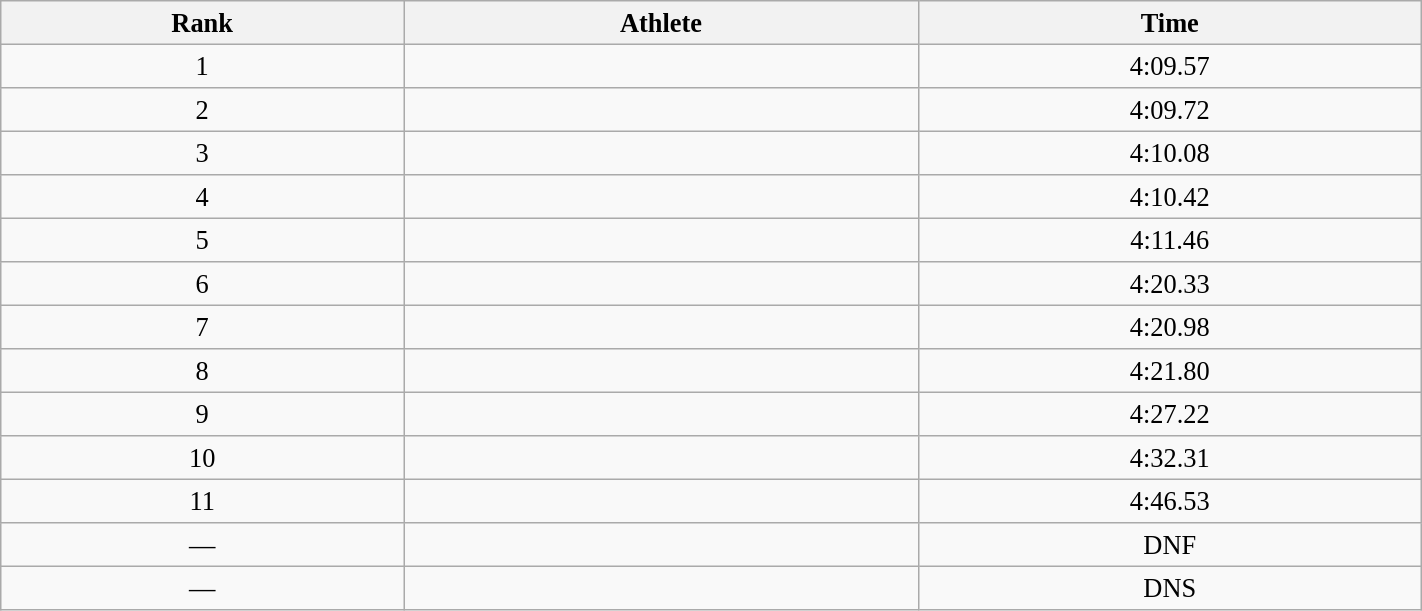<table class="wikitable" style=" text-align:center; font-size:110%;" width="75%">
<tr>
<th>Rank</th>
<th>Athlete</th>
<th>Time</th>
</tr>
<tr>
<td>1</td>
<td align=left></td>
<td>4:09.57 </td>
</tr>
<tr>
<td>2</td>
<td align=left></td>
<td>4:09.72</td>
</tr>
<tr>
<td>3</td>
<td align=left></td>
<td>4:10.08</td>
</tr>
<tr>
<td>4</td>
<td align=left></td>
<td>4:10.42</td>
</tr>
<tr>
<td>5</td>
<td align=left></td>
<td>4:11.46</td>
</tr>
<tr>
<td>6</td>
<td align=left></td>
<td>4:20.33</td>
</tr>
<tr>
<td>7</td>
<td align=left></td>
<td>4:20.98</td>
</tr>
<tr>
<td>8</td>
<td align=left></td>
<td>4:21.80</td>
</tr>
<tr>
<td>9</td>
<td align=left></td>
<td>4:27.22</td>
</tr>
<tr>
<td>10</td>
<td align=left></td>
<td>4:32.31 </td>
</tr>
<tr>
<td>11</td>
<td align=left></td>
<td>4:46.53</td>
</tr>
<tr>
<td>—</td>
<td align=left></td>
<td>DNF</td>
</tr>
<tr>
<td>—</td>
<td align=left></td>
<td>DNS</td>
</tr>
</table>
